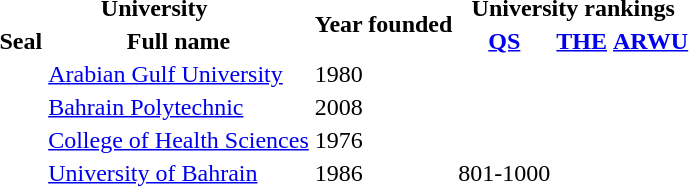<table class="sandeep">
<tr>
<th colspan="2">University</th>
<th rowspan="2">Year founded</th>
<th colspan="3”">University rankings</th>
</tr>
<tr>
<th>Seal</th>
<th>Full name</th>
<th><a href='#'>QS</a></th>
<th><a href='#'>THE</a></th>
<th><a href='#'>ARWU</a></th>
</tr>
<tr>
<td></td>
<td><a href='#'>Arabian Gulf University</a></td>
<td>1980</td>
<td></td>
<td></td>
<td></td>
</tr>
<tr>
<td></td>
<td><a href='#'>Bahrain Polytechnic</a></td>
<td>2008</td>
<td></td>
<td></td>
<td></td>
</tr>
<tr>
<td></td>
<td><a href='#'>College of Health Sciences</a></td>
<td>1976</td>
<td></td>
<td></td>
<td></td>
</tr>
<tr>
<td></td>
<td><a href='#'>University of Bahrain</a></td>
<td>1986</td>
<td>801-1000</td>
<td></td>
<td></td>
</tr>
</table>
